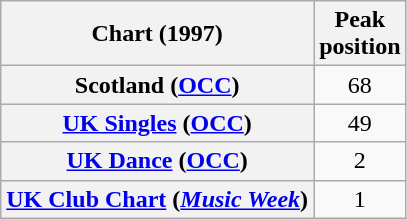<table class="wikitable sortable plainrowheaders">
<tr>
<th scope="col">Chart (1997)</th>
<th scope="col">Peak <br>position</th>
</tr>
<tr>
<th scope="row">Scotland (<a href='#'>OCC</a>)</th>
<td align="center">68</td>
</tr>
<tr>
<th scope="row"><a href='#'>UK Singles</a> (<a href='#'>OCC</a>)</th>
<td align="center">49</td>
</tr>
<tr>
<th scope="row"><a href='#'>UK Dance</a> (<a href='#'>OCC</a>)</th>
<td align="center">2</td>
</tr>
<tr>
<th scope="row"><a href='#'>UK Club Chart</a> (<em><a href='#'>Music Week</a></em>)</th>
<td align="center">1</td>
</tr>
</table>
